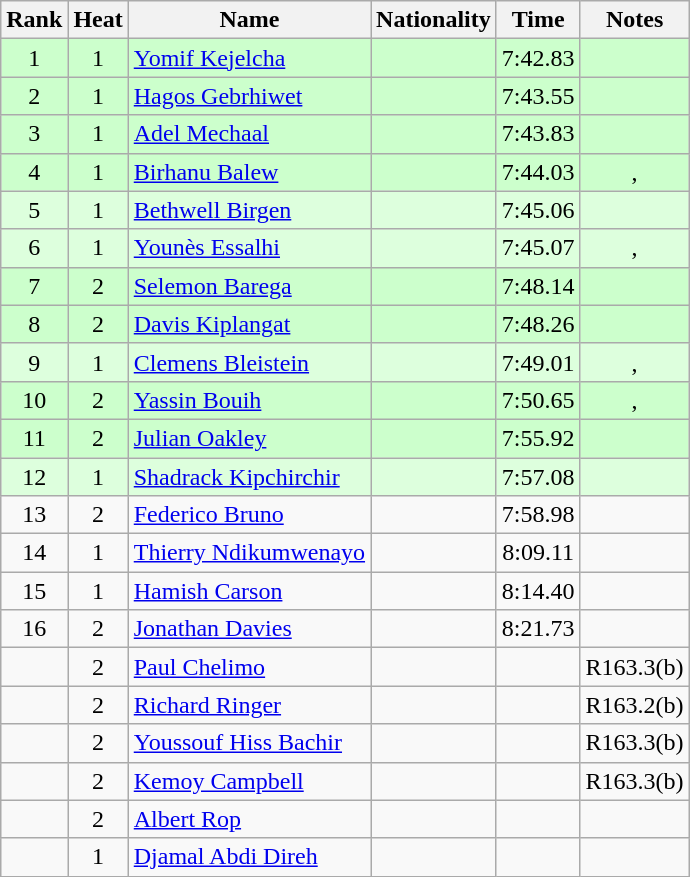<table class="wikitable sortable" style="text-align:center">
<tr>
<th>Rank</th>
<th>Heat</th>
<th>Name</th>
<th>Nationality</th>
<th>Time</th>
<th>Notes</th>
</tr>
<tr bgcolor=ccffcc>
<td>1</td>
<td>1</td>
<td align=left><a href='#'>Yomif Kejelcha</a></td>
<td align=left></td>
<td>7:42.83</td>
<td></td>
</tr>
<tr bgcolor=ccffcc>
<td>2</td>
<td>1</td>
<td align=left><a href='#'>Hagos Gebrhiwet</a></td>
<td align=left></td>
<td>7:43.55</td>
<td></td>
</tr>
<tr bgcolor=ccffcc>
<td>3</td>
<td>1</td>
<td align=left><a href='#'>Adel Mechaal</a></td>
<td align=left></td>
<td>7:43.83</td>
<td></td>
</tr>
<tr bgcolor=ccffcc>
<td>4</td>
<td>1</td>
<td align=left><a href='#'>Birhanu Balew</a></td>
<td align=left></td>
<td>7:44.03</td>
<td>, </td>
</tr>
<tr bgcolor=ddffdd>
<td>5</td>
<td>1</td>
<td align=left><a href='#'>Bethwell Birgen</a></td>
<td align=left></td>
<td>7:45.06</td>
<td></td>
</tr>
<tr bgcolor=ddffdd>
<td>6</td>
<td>1</td>
<td align=left><a href='#'>Younès Essalhi</a></td>
<td align=left></td>
<td>7:45.07</td>
<td>, </td>
</tr>
<tr bgcolor=ccffcc>
<td>7</td>
<td>2</td>
<td align=left><a href='#'>Selemon Barega</a></td>
<td align=left></td>
<td>7:48.14</td>
<td></td>
</tr>
<tr bgcolor=ccffcc>
<td>8</td>
<td>2</td>
<td align=left><a href='#'>Davis Kiplangat</a></td>
<td align=left></td>
<td>7:48.26</td>
<td></td>
</tr>
<tr bgcolor=ddffdd>
<td>9</td>
<td>1</td>
<td align=left><a href='#'>Clemens Bleistein</a></td>
<td align=left></td>
<td>7:49.01</td>
<td>, </td>
</tr>
<tr bgcolor=ccffcc>
<td>10</td>
<td>2</td>
<td align=left><a href='#'>Yassin Bouih</a></td>
<td align=left></td>
<td>7:50.65</td>
<td>, </td>
</tr>
<tr bgcolor=ccffcc>
<td>11</td>
<td>2</td>
<td align=left><a href='#'>Julian Oakley</a></td>
<td align=left></td>
<td>7:55.92</td>
<td></td>
</tr>
<tr bgcolor=ddffdd>
<td>12</td>
<td>1</td>
<td align=left><a href='#'>Shadrack Kipchirchir</a></td>
<td align=left></td>
<td>7:57.08</td>
<td></td>
</tr>
<tr>
<td>13</td>
<td>2</td>
<td align=left><a href='#'>Federico Bruno</a></td>
<td align=left></td>
<td>7:58.98</td>
<td></td>
</tr>
<tr>
<td>14</td>
<td>1</td>
<td align=left><a href='#'>Thierry Ndikumwenayo</a></td>
<td align=left></td>
<td>8:09.11</td>
<td></td>
</tr>
<tr>
<td>15</td>
<td>1</td>
<td align=left><a href='#'>Hamish Carson</a></td>
<td align=left></td>
<td>8:14.40</td>
<td></td>
</tr>
<tr>
<td>16</td>
<td>2</td>
<td align=left><a href='#'>Jonathan Davies</a></td>
<td align=left></td>
<td>8:21.73</td>
<td></td>
</tr>
<tr>
<td></td>
<td>2</td>
<td align=left><a href='#'>Paul Chelimo</a></td>
<td align=left></td>
<td></td>
<td>R163.3(b)</td>
</tr>
<tr>
<td></td>
<td>2</td>
<td align=left><a href='#'>Richard Ringer</a></td>
<td align=left></td>
<td></td>
<td>R163.2(b)</td>
</tr>
<tr>
<td></td>
<td>2</td>
<td align=left><a href='#'>Youssouf Hiss Bachir</a></td>
<td align=left></td>
<td></td>
<td>R163.3(b)</td>
</tr>
<tr>
<td></td>
<td>2</td>
<td align=left><a href='#'>Kemoy Campbell</a></td>
<td align=left></td>
<td></td>
<td>R163.3(b)</td>
</tr>
<tr>
<td></td>
<td>2</td>
<td align=left><a href='#'>Albert Rop</a></td>
<td align=left></td>
<td></td>
<td></td>
</tr>
<tr>
<td></td>
<td>1</td>
<td align=left><a href='#'>Djamal Abdi Direh</a></td>
<td align=left></td>
<td></td>
<td></td>
</tr>
</table>
